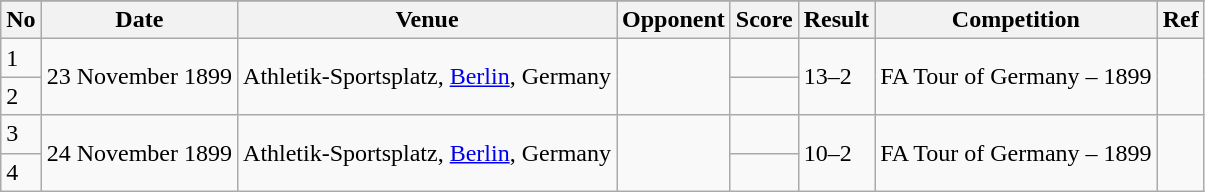<table class=wikitable>
<tr>
</tr>
<tr>
<th>No</th>
<th>Date</th>
<th>Venue</th>
<th>Opponent</th>
<th>Score</th>
<th>Result</th>
<th>Competition</th>
<th>Ref</th>
</tr>
<tr>
<td>1</td>
<td rowspan=2>23 November 1899</td>
<td rowspan=2>Athletik-Sportsplatz, <a href='#'>Berlin</a>, Germany</td>
<td rowspan=2></td>
<td></td>
<td rowspan=2>13–2</td>
<td rowspan=2>FA Tour of Germany – 1899</td>
<td rowspan=2></td>
</tr>
<tr>
<td>2</td>
<td></td>
</tr>
<tr>
<td>3</td>
<td rowspan=2>24 November 1899</td>
<td rowspan=2>Athletik-Sportsplatz, <a href='#'>Berlin</a>, Germany</td>
<td rowspan=2></td>
<td></td>
<td rowspan=2>10–2</td>
<td rowspan=2>FA Tour of Germany – 1899</td>
<td rowspan=2></td>
</tr>
<tr>
<td>4</td>
<td></td>
</tr>
</table>
